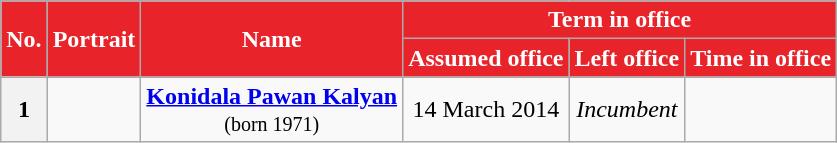<table class="wikitable sortable" style="text-align:center;">
<tr>
<th rowspan=2 style="background-color:#E8232A;color:white">No.</th>
<th rowspan=2 style="background-color:#E8232A;color:white">Portrait</th>
<th rowspan=2 style="background-color:#E8232A;color:white">Name<br></th>
<th colspan=3 style="background-color:#E8232A;color:white">Term in office</th>
</tr>
<tr>
<th style="background-color:#E8232A;color:white">Assumed office</th>
<th style="background-color:#E8232A;color:white">Left office</th>
<th style="background-color:#E8232A;color:white">Time in office</th>
</tr>
<tr>
<th>1</th>
<td></td>
<td><strong><a href='#'>Konidala Pawan Kalyan</a></strong><br><small>(born 1971)</small></td>
<td>14 March 2014</td>
<td><em>Incumbent</em></td>
<td></td>
</tr>
</table>
